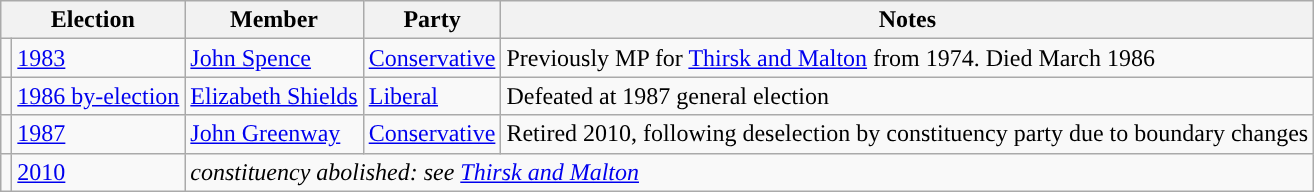<table class="wikitable">
<tr>
<th colspan="2">Election</th>
<th>Member</th>
<th>Party</th>
<th>Notes</th>
</tr>
<tr>
<td style="color:inherit;background-color: "></td>
<td><a href='#'>1983</a></td>
<td><a href='#'>John Spence</a></td>
<td><a href='#'>Conservative</a></td>
<td>Previously MP for <a href='#'>Thirsk and Malton</a> from 1974. Died March 1986</td>
</tr>
<tr>
<td style="color:inherit;background-color: "></td>
<td><a href='#'>1986 by-election</a></td>
<td><a href='#'>Elizabeth Shields</a></td>
<td><a href='#'>Liberal</a></td>
<td>Defeated at 1987 general election</td>
</tr>
<tr>
<td style="color:inherit;background-color: "></td>
<td><a href='#'>1987</a></td>
<td><a href='#'>John Greenway</a></td>
<td><a href='#'>Conservative</a></td>
<td>Retired 2010, following deselection by constituency party due to boundary changes</td>
</tr>
<tr>
<td></td>
<td><a href='#'>2010</a></td>
<td colspan="3"><em>constituency abolished: see <a href='#'>Thirsk and Malton</a></em></td>
</tr>
</table>
